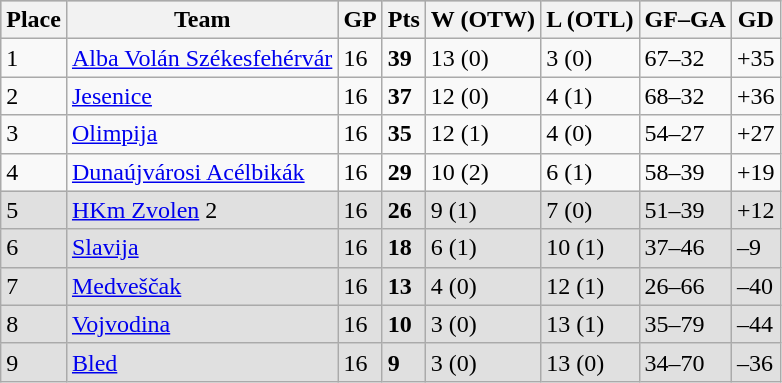<table class="wikitable">
<tr style="background-color:#c0c0c0;">
<th>Place</th>
<th>Team</th>
<th>GP</th>
<th>Pts</th>
<th>W (OTW)</th>
<th>L (OTL)</th>
<th>GF–GA</th>
<th>GD</th>
</tr>
<tr>
<td>1</td>
<td><a href='#'>Alba Volán Székesfehérvár</a></td>
<td>16</td>
<td><strong>39</strong></td>
<td>13 (0)</td>
<td>3 (0)</td>
<td>67–32</td>
<td>+35</td>
</tr>
<tr>
<td>2</td>
<td><a href='#'>Jesenice</a></td>
<td>16</td>
<td><strong>37</strong></td>
<td>12 (0)</td>
<td>4 (1)</td>
<td>68–32</td>
<td>+36</td>
</tr>
<tr>
<td>3</td>
<td><a href='#'>Olimpija</a></td>
<td>16</td>
<td><strong>35</strong></td>
<td>12 (1)</td>
<td>4 (0)</td>
<td>54–27</td>
<td>+27</td>
</tr>
<tr>
<td>4</td>
<td><a href='#'>Dunaújvárosi Acélbikák</a></td>
<td>16</td>
<td><strong>29</strong></td>
<td>10 (2)</td>
<td>6 (1)</td>
<td>58–39</td>
<td>+19</td>
</tr>
<tr bgcolor="#e0e0e0">
<td>5</td>
<td><a href='#'>HKm Zvolen</a> 2</td>
<td>16</td>
<td><strong>26</strong></td>
<td>9 (1)</td>
<td>7 (0)</td>
<td>51–39</td>
<td>+12</td>
</tr>
<tr bgcolor="#e0e0e0">
<td>6</td>
<td><a href='#'>Slavija</a></td>
<td>16</td>
<td><strong>18</strong></td>
<td>6 (1)</td>
<td>10 (1)</td>
<td>37–46</td>
<td>–9</td>
</tr>
<tr bgcolor="#e0e0e0">
<td>7</td>
<td><a href='#'>Medveščak</a></td>
<td>16</td>
<td><strong>13</strong></td>
<td>4 (0)</td>
<td>12 (1)</td>
<td>26–66</td>
<td>–40</td>
</tr>
<tr bgcolor="#e0e0e0">
<td>8</td>
<td><a href='#'>Vojvodina</a></td>
<td>16</td>
<td><strong>10</strong></td>
<td>3 (0)</td>
<td>13 (1)</td>
<td>35–79</td>
<td>–44</td>
</tr>
<tr bgcolor="#e0e0e0">
<td>9</td>
<td><a href='#'>Bled</a></td>
<td>16</td>
<td><strong>9</strong></td>
<td>3 (0)</td>
<td>13 (0)</td>
<td>34–70</td>
<td>–36</td>
</tr>
</table>
